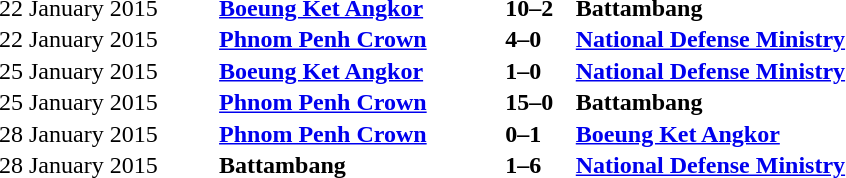<table style="width:50%;" cellspacing="1">
<tr>
<th></th>
<th></th>
<th></th>
</tr>
<tr>
<td>22 January 2015</td>
<td align=left><strong><a href='#'>Boeung Ket Angkor</a></strong></td>
<td align=left><strong>10–2</strong></td>
<td><strong>Battambang</strong></td>
</tr>
<tr>
<td>22 January 2015</td>
<td align=left><strong><a href='#'>Phnom Penh Crown</a></strong></td>
<td align=left><strong>4–0</strong></td>
<td><strong><a href='#'>National Defense Ministry</a></strong></td>
</tr>
<tr>
<td>25 January 2015</td>
<td align=left><strong><a href='#'>Boeung Ket Angkor</a></strong></td>
<td align=left><strong>1–0</strong></td>
<td><strong><a href='#'>National Defense Ministry</a></strong></td>
</tr>
<tr>
<td>25 January 2015</td>
<td align=left><strong><a href='#'>Phnom Penh Crown</a></strong></td>
<td align=left><strong>15–0</strong></td>
<td><strong>Battambang</strong></td>
</tr>
<tr>
<td>28 January 2015</td>
<td align=left><strong><a href='#'>Phnom Penh Crown</a></strong></td>
<td align=left><strong>0–1</strong></td>
<td><strong><a href='#'>Boeung Ket Angkor</a></strong></td>
</tr>
<tr>
<td>28 January 2015</td>
<td align=left><strong>Battambang</strong></td>
<td align=left><strong>1–6</strong></td>
<td><strong><a href='#'>National Defense Ministry</a></strong></td>
</tr>
</table>
